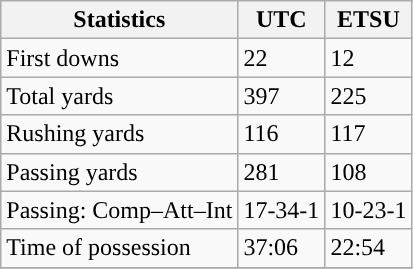<table class="wikitable" style="float: left;">
<tr>
<th>Statistics</th>
<th>UTC</th>
<th>ETSU</th>
</tr>
<tr>
<td>First downs</td>
<td>22</td>
<td>12</td>
</tr>
<tr>
<td>Total yards</td>
<td>397</td>
<td>225</td>
</tr>
<tr>
<td>Rushing yards</td>
<td>116</td>
<td>117</td>
</tr>
<tr>
<td>Passing yards</td>
<td>281</td>
<td>108</td>
</tr>
<tr>
<td>Passing: Comp–Att–Int</td>
<td>17-34-1</td>
<td>10-23-1</td>
</tr>
<tr>
<td>Time of possession</td>
<td>37:06</td>
<td>22:54</td>
</tr>
<tr>
</tr>
</table>
